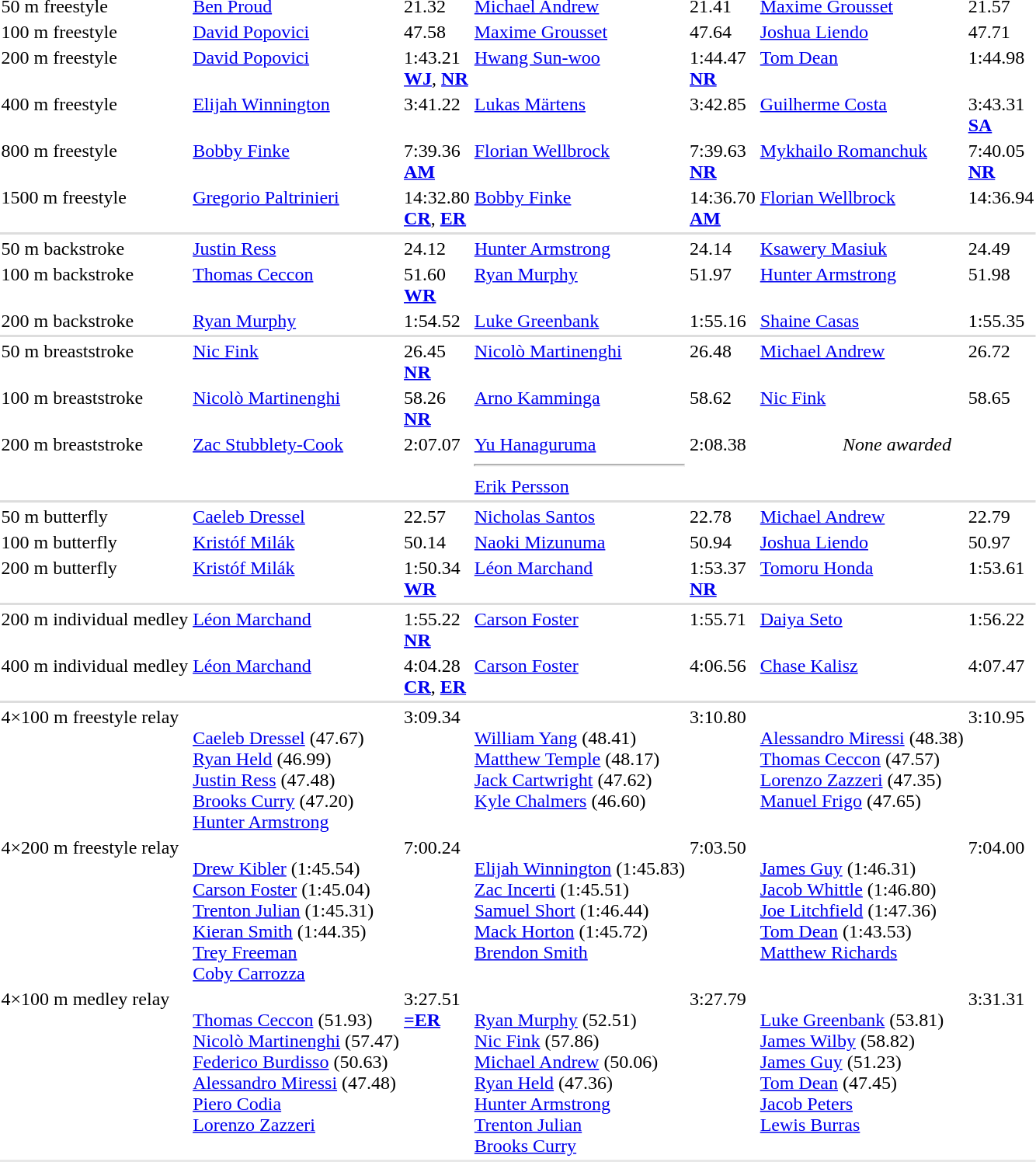<table>
<tr valign="top">
<td>50 m freestyle<br></td>
<td><a href='#'>Ben Proud</a><br></td>
<td>21.32</td>
<td><a href='#'>Michael Andrew</a><br></td>
<td>21.41</td>
<td><a href='#'>Maxime Grousset</a><br></td>
<td>21.57</td>
</tr>
<tr valign="top">
<td>100 m freestyle<br></td>
<td><a href='#'>David Popovici</a><br></td>
<td>47.58</td>
<td><a href='#'>Maxime Grousset</a><br></td>
<td>47.64</td>
<td><a href='#'>Joshua Liendo</a><br></td>
<td>47.71</td>
</tr>
<tr valign="top">
<td>200 m freestyle<br></td>
<td><a href='#'>David Popovici</a><br></td>
<td>1:43.21<br><strong><a href='#'>WJ</a></strong>, <strong><a href='#'>NR</a></strong></td>
<td><a href='#'>Hwang Sun-woo</a><br></td>
<td>1:44.47<br><strong><a href='#'>NR</a></strong></td>
<td><a href='#'>Tom Dean</a><br></td>
<td>1:44.98</td>
</tr>
<tr valign="top">
<td>400 m freestyle<br></td>
<td><a href='#'>Elijah Winnington</a><br></td>
<td>3:41.22</td>
<td><a href='#'>Lukas Märtens</a><br></td>
<td>3:42.85</td>
<td><a href='#'>Guilherme Costa</a><br></td>
<td>3:43.31<br><strong><a href='#'>SA</a></strong></td>
</tr>
<tr valign="top">
<td>800 m freestyle<br></td>
<td><a href='#'>Bobby Finke</a><br></td>
<td>7:39.36<br><strong><a href='#'>AM</a></strong></td>
<td><a href='#'>Florian Wellbrock</a><br></td>
<td>7:39.63<br><strong><a href='#'>NR</a></strong></td>
<td><a href='#'>Mykhailo Romanchuk</a><br></td>
<td>7:40.05<br><strong><a href='#'>NR</a></strong></td>
</tr>
<tr valign="top">
<td>1500 m freestyle<br></td>
<td><a href='#'>Gregorio Paltrinieri</a><br></td>
<td>14:32.80<br><strong><a href='#'>CR</a></strong>, <strong><a href='#'>ER</a></strong></td>
<td><a href='#'>Bobby Finke</a><br></td>
<td>14:36.70<br><strong><a href='#'>AM</a></strong></td>
<td><a href='#'>Florian Wellbrock</a><br></td>
<td>14:36.94</td>
</tr>
<tr bgcolor=#DDDDDD>
<td colspan=7></td>
</tr>
<tr valign="top">
<td>50 m backstroke<br></td>
<td><a href='#'>Justin Ress</a><br></td>
<td>24.12</td>
<td><a href='#'>Hunter Armstrong</a><br></td>
<td>24.14</td>
<td><a href='#'>Ksawery Masiuk</a><br></td>
<td>24.49</td>
</tr>
<tr valign="top">
<td>100 m backstroke<br></td>
<td><a href='#'>Thomas Ceccon</a><br></td>
<td>51.60<br><strong><a href='#'>WR</a></strong></td>
<td><a href='#'>Ryan Murphy</a><br></td>
<td>51.97</td>
<td><a href='#'>Hunter Armstrong</a><br></td>
<td>51.98</td>
</tr>
<tr valign="top">
<td>200 m backstroke<br></td>
<td><a href='#'>Ryan Murphy</a><br></td>
<td>1:54.52</td>
<td><a href='#'>Luke Greenbank</a><br></td>
<td>1:55.16</td>
<td><a href='#'>Shaine Casas</a><br></td>
<td>1:55.35</td>
</tr>
<tr bgcolor=#DDDDDD>
<td colspan=7></td>
</tr>
<tr valign="top">
<td>50 m breaststroke<br></td>
<td><a href='#'>Nic Fink</a><br></td>
<td>26.45<br><strong><a href='#'>NR</a></strong></td>
<td><a href='#'>Nicolò Martinenghi</a><br></td>
<td>26.48</td>
<td><a href='#'>Michael Andrew</a><br></td>
<td>26.72</td>
</tr>
<tr valign="top">
<td>100 m breaststroke<br></td>
<td><a href='#'>Nicolò Martinenghi</a><br></td>
<td>58.26<br><strong><a href='#'>NR</a></strong></td>
<td><a href='#'>Arno Kamminga</a><br></td>
<td>58.62</td>
<td><a href='#'>Nic Fink</a><br></td>
<td>58.65</td>
</tr>
<tr valign="top">
<td>200 m breaststroke<br></td>
<td><a href='#'>Zac Stubblety-Cook</a><br></td>
<td>2:07.07</td>
<td><a href='#'>Yu Hanaguruma</a><br><hr><a href='#'>Erik Persson</a><br></td>
<td>2:08.38</td>
<td colspan=2 align=center><em>None awarded</em></td>
</tr>
<tr bgcolor=#DDDDDD>
<td colspan=7></td>
</tr>
<tr valign="top">
<td>50 m butterfly<br></td>
<td><a href='#'>Caeleb Dressel</a><br></td>
<td>22.57</td>
<td><a href='#'>Nicholas Santos</a><br></td>
<td>22.78</td>
<td><a href='#'>Michael Andrew</a><br></td>
<td>22.79</td>
</tr>
<tr valign="top">
<td>100 m butterfly<br></td>
<td><a href='#'>Kristóf Milák</a><br></td>
<td>50.14</td>
<td><a href='#'>Naoki Mizunuma</a><br></td>
<td>50.94</td>
<td><a href='#'>Joshua Liendo</a><br></td>
<td>50.97</td>
</tr>
<tr valign="top">
<td>200 m butterfly<br></td>
<td><a href='#'>Kristóf Milák</a><br></td>
<td>1:50.34<br><strong><a href='#'>WR</a></strong></td>
<td><a href='#'>Léon Marchand</a><br></td>
<td>1:53.37<br><strong><a href='#'>NR</a></strong></td>
<td><a href='#'>Tomoru Honda</a><br></td>
<td>1:53.61</td>
</tr>
<tr bgcolor=#DDDDDD>
<td colspan=7></td>
</tr>
<tr valign="top">
<td>200 m individual medley<br></td>
<td><a href='#'>Léon Marchand</a><br></td>
<td>1:55.22<br><strong><a href='#'>NR</a></strong></td>
<td><a href='#'>Carson Foster</a><br></td>
<td>1:55.71</td>
<td><a href='#'>Daiya Seto</a><br></td>
<td>1:56.22</td>
</tr>
<tr valign="top">
<td>400 m individual medley<br></td>
<td><a href='#'>Léon Marchand</a><br></td>
<td>4:04.28<br><strong><a href='#'>CR</a></strong>, <strong><a href='#'>ER</a></strong></td>
<td><a href='#'>Carson Foster</a><br></td>
<td>4:06.56</td>
<td><a href='#'>Chase Kalisz</a><br></td>
<td>4:07.47</td>
</tr>
<tr bgcolor=#DDDDDD>
<td colspan=7></td>
</tr>
<tr valign="top">
<td>4×100 m freestyle relay<br></td>
<td><br><a href='#'>Caeleb Dressel</a> (47.67)<br><a href='#'>Ryan Held</a> (46.99)<br><a href='#'>Justin Ress</a> (47.48)<br><a href='#'>Brooks Curry</a> (47.20)<br><a href='#'>Hunter Armstrong</a></td>
<td>3:09.34</td>
<td><br><a href='#'>William Yang</a> (48.41)<br><a href='#'>Matthew Temple</a> (48.17)<br><a href='#'>Jack Cartwright</a> (47.62)<br><a href='#'>Kyle Chalmers</a> (46.60)</td>
<td>3:10.80</td>
<td><br><a href='#'>Alessandro Miressi</a> (48.38)<br><a href='#'>Thomas Ceccon</a> (47.57)<br><a href='#'>Lorenzo Zazzeri</a> (47.35)<br><a href='#'>Manuel Frigo</a> (47.65)</td>
<td>3:10.95</td>
</tr>
<tr valign="top">
<td>4×200 m freestyle relay<br></td>
<td><br><a href='#'>Drew Kibler</a> (1:45.54)<br><a href='#'>Carson Foster</a> (1:45.04)<br><a href='#'>Trenton Julian</a> (1:45.31)<br><a href='#'>Kieran Smith</a> (1:44.35)<br><a href='#'>Trey Freeman</a><br><a href='#'>Coby Carrozza</a></td>
<td>7:00.24</td>
<td><br><a href='#'>Elijah Winnington</a> (1:45.83)<br><a href='#'>Zac Incerti</a> (1:45.51)<br><a href='#'>Samuel Short</a> (1:46.44)<br><a href='#'>Mack Horton</a> (1:45.72)<br><a href='#'>Brendon Smith</a></td>
<td>7:03.50</td>
<td><br><a href='#'>James Guy</a> (1:46.31)<br><a href='#'>Jacob Whittle</a> (1:46.80)<br><a href='#'>Joe Litchfield</a> (1:47.36)<br><a href='#'>Tom Dean</a> (1:43.53)<br><a href='#'>Matthew Richards</a></td>
<td>7:04.00</td>
</tr>
<tr valign="top">
<td>4×100 m medley relay<br></td>
<td><br><a href='#'>Thomas Ceccon</a> (51.93)<br><a href='#'>Nicolò Martinenghi</a> (57.47)<br><a href='#'>Federico Burdisso</a> (50.63)<br><a href='#'>Alessandro Miressi</a> (47.48)<br><a href='#'>Piero Codia</a> <br><a href='#'>Lorenzo Zazzeri</a></td>
<td>3:27.51<br><strong><a href='#'>=ER</a></strong></td>
<td><br><a href='#'>Ryan Murphy</a> (52.51)<br><a href='#'>Nic Fink</a> (57.86)<br><a href='#'>Michael Andrew</a> (50.06)<br><a href='#'>Ryan Held</a> (47.36)<br><a href='#'>Hunter Armstrong</a><br><a href='#'>Trenton Julian</a><br><a href='#'>Brooks Curry</a></td>
<td>3:27.79</td>
<td><br><a href='#'>Luke Greenbank</a> (53.81)<br><a href='#'>James Wilby</a> (58.82)<br><a href='#'>James Guy</a> (51.23)<br><a href='#'>Tom Dean</a> (47.45)<br><a href='#'>Jacob Peters</a><br><a href='#'>Lewis Burras</a></td>
<td>3:31.31</td>
</tr>
<tr bgcolor= e8e8e8>
<td colspan=7></td>
</tr>
</table>
